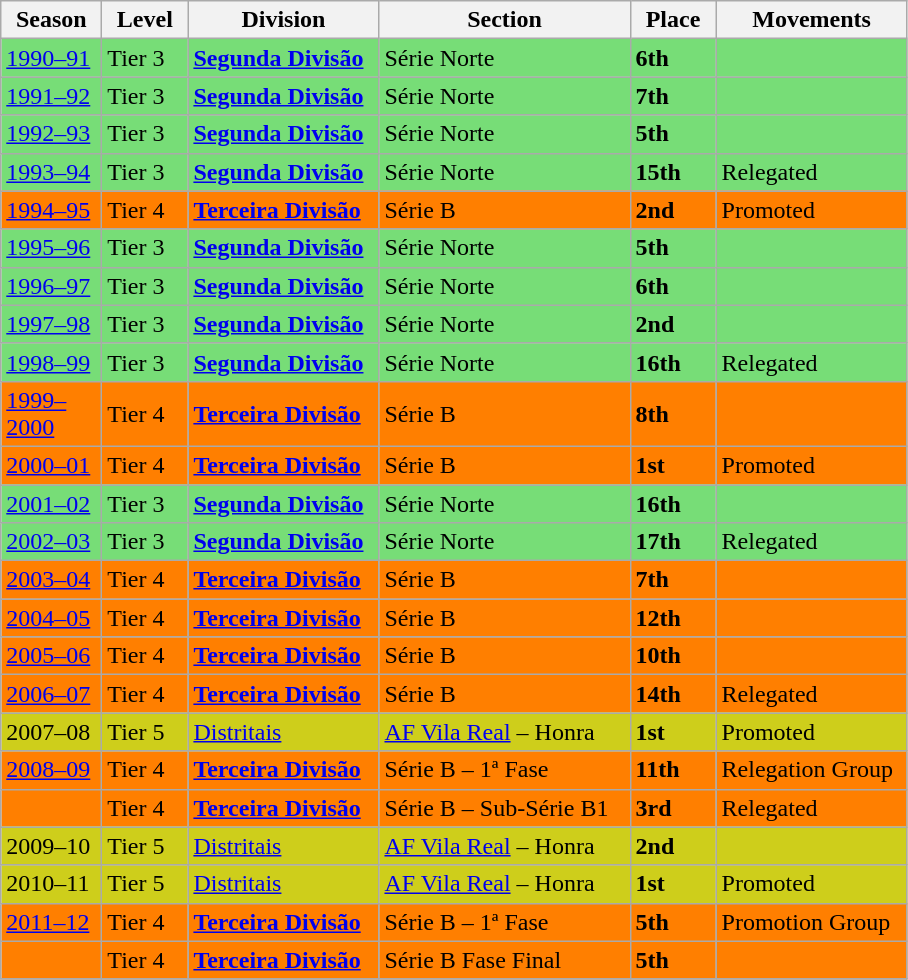<table class="wikitable" style="text-align: left;">
<tr>
<th style="width: 60px;"><strong>Season</strong></th>
<th style="width: 50px;"><strong>Level</strong></th>
<th style="width: 120px;"><strong>Division</strong></th>
<th style="width: 160px;"><strong>Section</strong></th>
<th style="width: 50px;"><strong>Place</strong></th>
<th style="width: 120px;"><strong>Movements</strong></th>
</tr>
<tr>
<td style="background:#77DD77;"><a href='#'>1990–91</a></td>
<td style="background:#77DD77;">Tier 3</td>
<td style="background:#77DD77;"><strong><a href='#'>Segunda Divisão</a></strong></td>
<td style="background:#77DD77;">Série Norte</td>
<td style="background:#77DD77;"><strong>6th</strong></td>
<td style="background:#77DD77;"></td>
</tr>
<tr>
<td style="background:#77DD77;"><a href='#'>1991–92</a></td>
<td style="background:#77DD77;">Tier 3</td>
<td style="background:#77DD77;"><strong><a href='#'>Segunda Divisão</a></strong></td>
<td style="background:#77DD77;">Série Norte</td>
<td style="background:#77DD77;"><strong>7th</strong></td>
<td style="background:#77DD77;"></td>
</tr>
<tr>
<td style="background:#77DD77;"><a href='#'>1992–93</a></td>
<td style="background:#77DD77;">Tier 3</td>
<td style="background:#77DD77;"><strong><a href='#'>Segunda Divisão</a></strong></td>
<td style="background:#77DD77;">Série Norte</td>
<td style="background:#77DD77;"><strong>5th</strong></td>
<td style="background:#77DD77;"></td>
</tr>
<tr>
<td style="background:#77DD77;"><a href='#'>1993–94</a></td>
<td style="background:#77DD77;">Tier 3</td>
<td style="background:#77DD77;"><strong><a href='#'>Segunda Divisão</a></strong></td>
<td style="background:#77DD77;">Série Norte</td>
<td style="background:#77DD77;"><strong>15th</strong></td>
<td style="background:#77DD77;">Relegated</td>
</tr>
<tr>
<td style="background:#FF7F00;"><a href='#'>1994–95</a></td>
<td style="background:#FF7F00;">Tier 4</td>
<td style="background:#FF7F00;"><strong><a href='#'>Terceira Divisão</a></strong></td>
<td style="background:#FF7F00;">Série B</td>
<td style="background:#FF7F00;"><strong>2nd</strong></td>
<td style="background:#FF7F00;">Promoted</td>
</tr>
<tr>
<td style="background:#77DD77;"><a href='#'>1995–96</a></td>
<td style="background:#77DD77;">Tier 3</td>
<td style="background:#77DD77;"><strong><a href='#'>Segunda Divisão</a></strong></td>
<td style="background:#77DD77;">Série Norte</td>
<td style="background:#77DD77;"><strong>5th</strong></td>
<td style="background:#77DD77;"></td>
</tr>
<tr>
<td style="background:#77DD77;"><a href='#'>1996–97</a></td>
<td style="background:#77DD77;">Tier 3</td>
<td style="background:#77DD77;"><strong><a href='#'>Segunda Divisão</a></strong></td>
<td style="background:#77DD77;">Série Norte</td>
<td style="background:#77DD77;"><strong>6th</strong></td>
<td style="background:#77DD77;"></td>
</tr>
<tr>
<td style="background:#77DD77;"><a href='#'>1997–98</a></td>
<td style="background:#77DD77;">Tier 3</td>
<td style="background:#77DD77;"><strong><a href='#'>Segunda Divisão</a></strong></td>
<td style="background:#77DD77;">Série Norte</td>
<td style="background:#77DD77;"><strong>2nd</strong></td>
<td style="background:#77DD77;"></td>
</tr>
<tr>
<td style="background:#77DD77;"><a href='#'>1998–99</a></td>
<td style="background:#77DD77;">Tier 3</td>
<td style="background:#77DD77;"><strong><a href='#'>Segunda Divisão</a></strong></td>
<td style="background:#77DD77;">Série Norte</td>
<td style="background:#77DD77;"><strong>16th</strong></td>
<td style="background:#77DD77;">Relegated</td>
</tr>
<tr>
<td style="background:#FF7F00;"><a href='#'>1999–2000</a></td>
<td style="background:#FF7F00;">Tier 4</td>
<td style="background:#FF7F00;"><strong><a href='#'>Terceira Divisão</a></strong></td>
<td style="background:#FF7F00;">Série B</td>
<td style="background:#FF7F00;"><strong>8th</strong></td>
<td style="background:#FF7F00;"></td>
</tr>
<tr>
<td style="background:#FF7F00;"><a href='#'>2000–01</a></td>
<td style="background:#FF7F00;">Tier 4</td>
<td style="background:#FF7F00;"><strong><a href='#'>Terceira Divisão</a></strong></td>
<td style="background:#FF7F00;">Série B</td>
<td style="background:#FF7F00;"><strong>1st</strong></td>
<td style="background:#FF7F00;">Promoted</td>
</tr>
<tr>
<td style="background:#77DD77;"><a href='#'>2001–02</a></td>
<td style="background:#77DD77;">Tier 3</td>
<td style="background:#77DD77;"><strong><a href='#'>Segunda Divisão</a></strong></td>
<td style="background:#77DD77;">Série Norte</td>
<td style="background:#77DD77;"><strong>16th</strong></td>
<td style="background:#77DD77;"></td>
</tr>
<tr>
<td style="background:#77DD77;"><a href='#'>2002–03</a></td>
<td style="background:#77DD77;">Tier 3</td>
<td style="background:#77DD77;"><strong><a href='#'>Segunda Divisão</a></strong></td>
<td style="background:#77DD77;">Série Norte</td>
<td style="background:#77DD77;"><strong>17th</strong></td>
<td style="background:#77DD77;">Relegated</td>
</tr>
<tr>
<td style="background:#FF7F00;"><a href='#'>2003–04</a></td>
<td style="background:#FF7F00;">Tier 4</td>
<td style="background:#FF7F00;"><strong><a href='#'>Terceira Divisão</a></strong></td>
<td style="background:#FF7F00;">Série B</td>
<td style="background:#FF7F00;"><strong>7th</strong></td>
<td style="background:#FF7F00;"></td>
</tr>
<tr>
<td style="background:#FF7F00;"><a href='#'>2004–05</a></td>
<td style="background:#FF7F00;">Tier 4</td>
<td style="background:#FF7F00;"><strong><a href='#'>Terceira Divisão</a></strong></td>
<td style="background:#FF7F00;">Série B</td>
<td style="background:#FF7F00;"><strong>12th</strong></td>
<td style="background:#FF7F00;"></td>
</tr>
<tr>
<td style="background:#FF7F00;"><a href='#'>2005–06</a></td>
<td style="background:#FF7F00;">Tier 4</td>
<td style="background:#FF7F00;"><strong><a href='#'>Terceira Divisão</a></strong></td>
<td style="background:#FF7F00;">Série B</td>
<td style="background:#FF7F00;"><strong>10th</strong></td>
<td style="background:#FF7F00;"></td>
</tr>
<tr>
<td style="background:#FF7F00;"><a href='#'>2006–07</a></td>
<td style="background:#FF7F00;">Tier 4</td>
<td style="background:#FF7F00;"><strong><a href='#'>Terceira Divisão</a></strong></td>
<td style="background:#FF7F00;">Série B</td>
<td style="background:#FF7F00;"><strong>14th</strong></td>
<td style="background:#FF7F00;">Relegated</td>
</tr>
<tr>
<td style="background:#CECE1B;">2007–08</td>
<td style="background:#CECE1B;">Tier 5</td>
<td style="background:#CECE1B;"><a href='#'>Distritais</a></td>
<td style="background:#CECE1B;"><a href='#'>AF Vila Real</a> – Honra</td>
<td style="background:#CECE1B;"><strong>1st</strong></td>
<td style="background:#CECE1B;">Promoted</td>
</tr>
<tr>
<td style="background:#FF7F00;"><a href='#'>2008–09</a></td>
<td style="background:#FF7F00;">Tier 4</td>
<td style="background:#FF7F00;"><strong><a href='#'>Terceira Divisão</a></strong></td>
<td style="background:#FF7F00;">Série B – 1ª Fase</td>
<td style="background:#FF7F00;"><strong>11th</strong></td>
<td style="background:#FF7F00;">Relegation Group</td>
</tr>
<tr>
<td style="background:#FF7F00;"></td>
<td style="background:#FF7F00;">Tier 4</td>
<td style="background:#FF7F00;"><strong><a href='#'>Terceira Divisão</a></strong></td>
<td style="background:#FF7F00;">Série B – Sub-Série B1</td>
<td style="background:#FF7F00;"><strong>3rd</strong></td>
<td style="background:#FF7F00;">Relegated</td>
</tr>
<tr>
<td style="background:#CECE1B;">2009–10</td>
<td style="background:#CECE1B;">Tier 5</td>
<td style="background:#CECE1B;"><a href='#'>Distritais</a></td>
<td style="background:#CECE1B;"><a href='#'>AF Vila Real</a> – Honra</td>
<td style="background:#CECE1B;"><strong>2nd</strong></td>
<td style="background:#CECE1B;"></td>
</tr>
<tr>
<td style="background:#CECE1B;">2010–11</td>
<td style="background:#CECE1B;">Tier 5</td>
<td style="background:#CECE1B;"><a href='#'>Distritais</a></td>
<td style="background:#CECE1B;"><a href='#'>AF Vila Real</a> – Honra</td>
<td style="background:#CECE1B;"><strong>1st</strong></td>
<td style="background:#CECE1B;">Promoted</td>
</tr>
<tr>
<td style="background:#FF7F00;"><a href='#'>2011–12</a></td>
<td style="background:#FF7F00;">Tier 4</td>
<td style="background:#FF7F00;"><strong><a href='#'>Terceira Divisão</a></strong></td>
<td style="background:#FF7F00;">Série B – 1ª Fase</td>
<td style="background:#FF7F00;"><strong>5th</strong></td>
<td style="background:#FF7F00;">Promotion Group</td>
</tr>
<tr>
<td style="background:#FF7F00;"></td>
<td style="background:#FF7F00;">Tier 4</td>
<td style="background:#FF7F00;"><strong><a href='#'>Terceira Divisão</a></strong></td>
<td style="background:#FF7F00;">Série B Fase Final</td>
<td style="background:#FF7F00;"><strong>5th</strong></td>
<td style="background:#FF7F00;"></td>
</tr>
<tr>
</tr>
</table>
